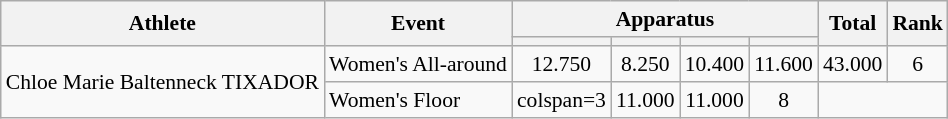<table class="wikitable" style="font-size:90%">
<tr>
<th rowspan=2>Athlete</th>
<th rowspan=2>Event</th>
<th colspan=4>Apparatus</th>
<th rowspan=2>Total</th>
<th rowspan=2>Rank</th>
</tr>
<tr style="font-size:95%">
<th></th>
<th></th>
<th></th>
<th></th>
</tr>
<tr align=center>
<td align=left rowspan=2>Chloe Marie Baltenneck TIXADOR</td>
<td align=left>Women's All-around</td>
<td>12.750</td>
<td>8.250</td>
<td>10.400</td>
<td>11.600</td>
<td>43.000</td>
<td>6</td>
</tr>
<tr align=center>
<td align=left>Women's Floor</td>
<td>colspan=3 </td>
<td>11.000</td>
<td>11.000</td>
<td>8</td>
</tr>
</table>
